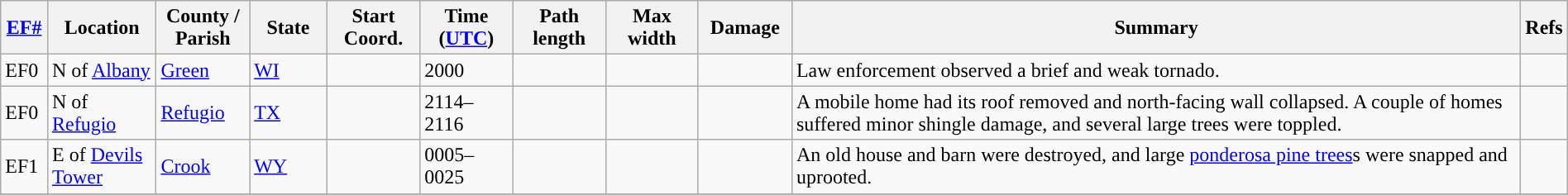<table class="wikitable sortable" style="width:100%;">
<tr>
<th scope="col" width="3%" align="center"><a href='#'>EF#</a></th>
<th scope="col" width="7%" align="center" class="unsortable">Location</th>
<th scope="col" width="6%" align="center" class="unsortable">County / Parish</th>
<th scope="col" width="5%" align="center">State</th>
<th scope="col" width="6%" align="center">Start Coord.</th>
<th scope="col" width="6%" align="center">Time (<a href='#'>UTC</a>)</th>
<th scope="col" width="6%" align="center">Path length</th>
<th scope="col" width="6%" align="center">Max width</th>
<th scope="col" width="6%" align="center">Damage</th>
<th scope="col" width="48%" class="unsortable" align="center">Summary</th>
<th scope="col" width="48%" class="unsortable" align="center">Refs</th>
</tr>
<tr>
<td>EF0</td>
<td>N of <a href='#'>Albany</a></td>
<td><a href='#'>Green</a></td>
<td><a href='#'>WI</a></td>
<td></td>
<td>2000</td>
<td></td>
<td></td>
<td></td>
<td>Law enforcement observed a brief and weak tornado.</td>
<td></td>
</tr>
<tr>
<td>EF0</td>
<td>N of <a href='#'>Refugio</a></td>
<td><a href='#'>Refugio</a></td>
<td><a href='#'>TX</a></td>
<td></td>
<td>2114–2116</td>
<td></td>
<td></td>
<td></td>
<td>A mobile home had its roof removed and north-facing wall collapsed. A couple of homes suffered minor shingle damage, and several large trees were toppled.</td>
<td></td>
</tr>
<tr>
<td>EF1</td>
<td>E of <a href='#'>Devils Tower</a></td>
<td><a href='#'>Crook</a></td>
<td><a href='#'>WY</a></td>
<td></td>
<td>0005–0025</td>
<td></td>
<td></td>
<td></td>
<td>An old house and barn were destroyed, and large <a href='#'>ponderosa pine trees</a>s were snapped and uprooted.</td>
<td></td>
</tr>
<tr>
</tr>
</table>
